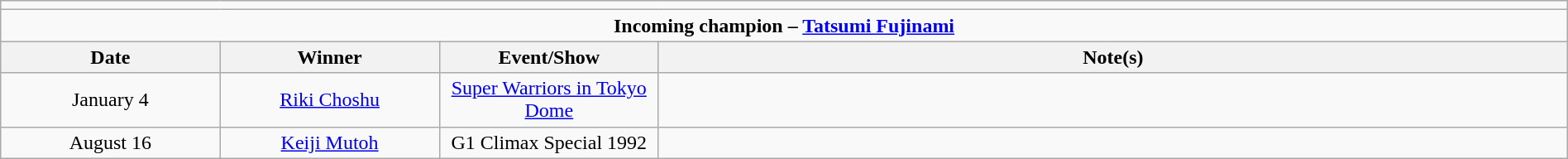<table class="wikitable" style="text-align:center; width:100%;">
<tr>
<td colspan="5"></td>
</tr>
<tr>
<td colspan="5"><strong>Incoming champion – <a href='#'>Tatsumi Fujinami</a></strong></td>
</tr>
<tr>
<th width=14%>Date</th>
<th width=14%>Winner</th>
<th width=14%>Event/Show</th>
<th width=58%>Note(s)</th>
</tr>
<tr>
<td>January 4</td>
<td><a href='#'>Riki Choshu</a></td>
<td><a href='#'>Super Warriors in Tokyo Dome</a></td>
<td align="left"></td>
</tr>
<tr>
<td>August 16</td>
<td><a href='#'>Keiji Mutoh</a></td>
<td>G1 Climax Special 1992</td>
<td align="left"></td>
</tr>
</table>
